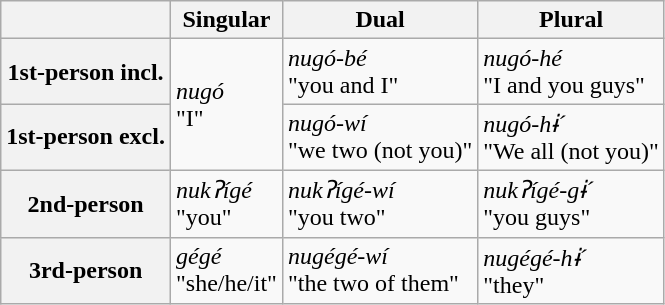<table class="wikitable">
<tr>
<th></th>
<th>Singular</th>
<th>Dual</th>
<th>Plural</th>
</tr>
<tr>
<th>1st-person incl.</th>
<td rowspan=2><em>nugó</em><br>"I"</td>
<td><em>nugó-bé</em><br>"you and I"</td>
<td><em>nugó-hé</em><br>"I and you guys"</td>
</tr>
<tr>
<th>1st-person excl.</th>
<td><em>nugó-wí</em><br>"we two (not you)"</td>
<td><em>nugó-hɨ´</em><br>"We all (not you)"</td>
</tr>
<tr>
<th>2nd-person</th>
<td><em>nukʔígé</em><br>"you"</td>
<td><em>nukʔígé-wí</em><br>"you two"</td>
<td><em>nukʔígé-gɨ´</em><br>"you guys"</td>
</tr>
<tr>
<th>3rd-person</th>
<td><em>gégé</em><br>"she/he/it"</td>
<td><em>nugégé-wí</em><br>"the two of them"</td>
<td><em>nugégé-hɨ´</em><br>"they"</td>
</tr>
</table>
